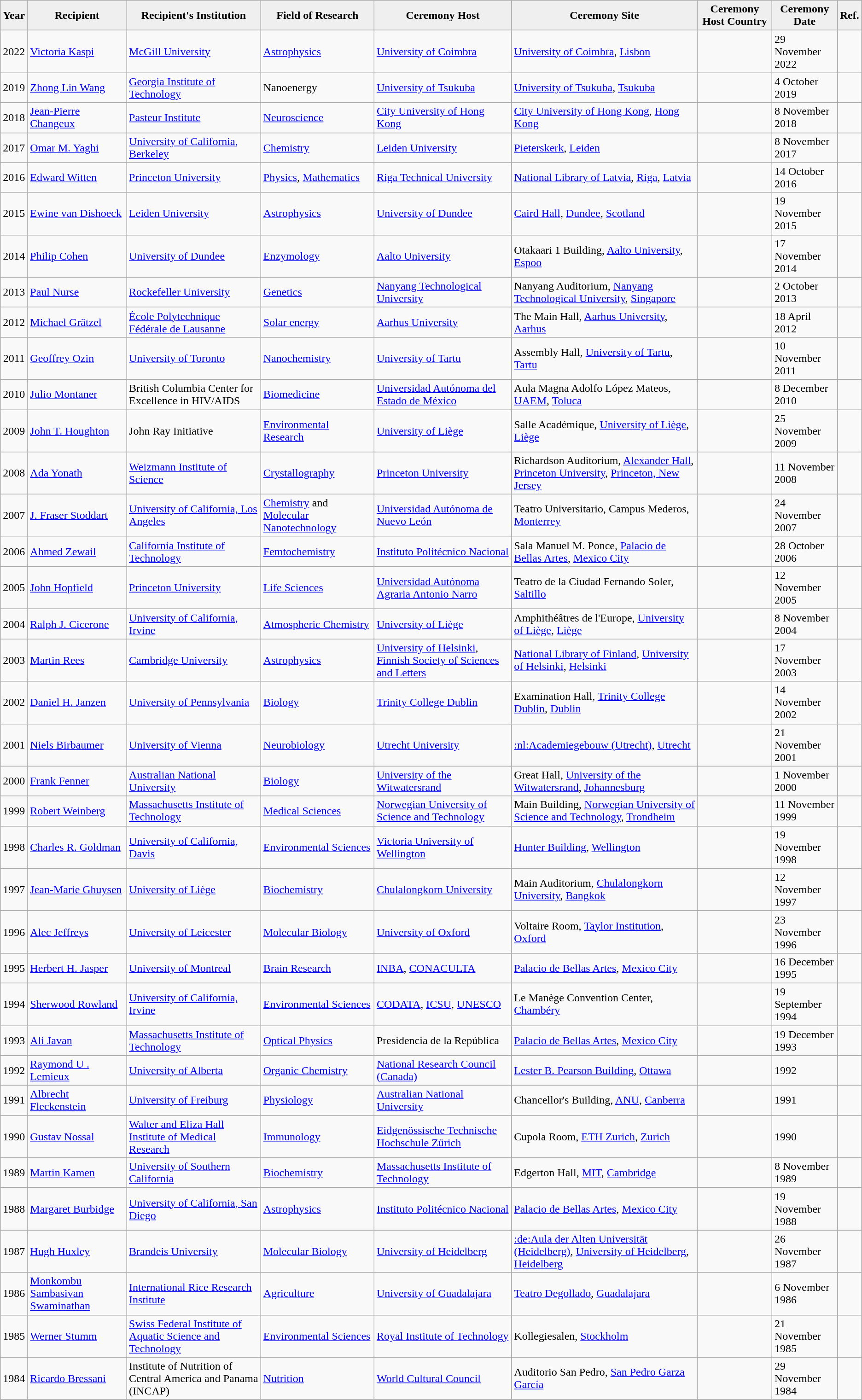<table class="wikitable sortable">
<tr>
<th style="background:#efefef;">Year</th>
<th style="background:#efefef;">Recipient</th>
<th style="background:#efefef;">Recipient's Institution</th>
<th style="background:#efefef;">Field of Research</th>
<th style="background:#efefef;">Ceremony Host</th>
<th style="background:#efefef;">Ceremony Site</th>
<th style="background:#efefef;">Ceremony Host Country</th>
<th style="background:#efefef;">Ceremony Date</th>
<th style="background:#efefef;" class="unsortable">Ref.</th>
</tr>
<tr>
<td style="text-align:center;">2022</td>
<td><a href='#'>Victoria Kaspi</a></td>
<td><a href='#'>McGill University</a></td>
<td><a href='#'>Astrophysics</a></td>
<td><a href='#'>University of Coimbra</a></td>
<td><a href='#'>University of Coimbra</a>, <a href='#'>Lisbon</a></td>
<td></td>
<td>29 November 2022</td>
<td></td>
</tr>
<tr>
<td style="text-align:center;">2019</td>
<td><a href='#'>Zhong Lin Wang</a></td>
<td><a href='#'>Georgia Institute of Technology</a></td>
<td>Nanoenergy</td>
<td><a href='#'>University of Tsukuba</a></td>
<td><a href='#'>University of Tsukuba</a>, <a href='#'>Tsukuba</a></td>
<td></td>
<td>4 October 2019</td>
<td></td>
</tr>
<tr>
<td style="text-align:center;">2018</td>
<td><a href='#'>Jean-Pierre Changeux</a></td>
<td><a href='#'>Pasteur Institute</a></td>
<td><a href='#'>Neuroscience</a></td>
<td><a href='#'>City University of Hong Kong</a></td>
<td><a href='#'>City University of Hong Kong</a>, <a href='#'>Hong Kong</a></td>
<td></td>
<td>8 November 2018</td>
<td><br>

</td>
</tr>
<tr>
<td style="text-align:center;">2017</td>
<td><a href='#'>Omar M. Yaghi</a></td>
<td><a href='#'>University of California, Berkeley</a></td>
<td><a href='#'>Chemistry</a></td>
<td><a href='#'>Leiden University</a></td>
<td><a href='#'>Pieterskerk</a>, <a href='#'>Leiden</a></td>
<td></td>
<td>8 November 2017</td>
<td></td>
</tr>
<tr>
<td style="text-align:center;">2016</td>
<td><a href='#'>Edward Witten</a></td>
<td><a href='#'>Princeton University</a></td>
<td><a href='#'>Physics</a>, <a href='#'>Mathematics</a></td>
<td><a href='#'>Riga Technical University</a></td>
<td><a href='#'>National Library of Latvia</a>, <a href='#'>Riga</a>, <a href='#'>Latvia</a></td>
<td></td>
<td>14 October 2016</td>
<td></td>
</tr>
<tr>
<td style="text-align:center;">2015</td>
<td><a href='#'>Ewine van Dishoeck</a></td>
<td><a href='#'>Leiden University</a></td>
<td><a href='#'>Astrophysics</a></td>
<td><a href='#'>University of Dundee</a></td>
<td><a href='#'>Caird Hall</a>, <a href='#'>Dundee</a>, <a href='#'>Scotland</a></td>
<td></td>
<td>19 November 2015</td>
<td></td>
</tr>
<tr>
<td style="text-align:center;">2014</td>
<td><a href='#'>Philip Cohen</a></td>
<td><a href='#'>University of Dundee</a></td>
<td><a href='#'>Enzymology</a></td>
<td><a href='#'>Aalto University</a></td>
<td>Otakaari 1 Building, <a href='#'>Aalto University</a>, <a href='#'>Espoo</a></td>
<td></td>
<td>17 November 2014</td>
<td></td>
</tr>
<tr>
<td style="text-align:center;">2013</td>
<td><a href='#'>Paul Nurse</a></td>
<td><a href='#'>Rockefeller University</a></td>
<td><a href='#'>Genetics</a></td>
<td><a href='#'>Nanyang Technological University</a></td>
<td>Nanyang Auditorium, <a href='#'>Nanyang Technological University</a>, <a href='#'>Singapore</a></td>
<td></td>
<td>2 October 2013</td>
<td></td>
</tr>
<tr>
<td style="text-align:center;">2012</td>
<td><a href='#'>Michael Grätzel</a></td>
<td><a href='#'>École Polytechnique Fédérale de Lausanne</a></td>
<td><a href='#'>Solar energy</a></td>
<td><a href='#'>Aarhus University</a></td>
<td>The Main Hall, <a href='#'>Aarhus University</a>, <a href='#'>Aarhus</a></td>
<td></td>
<td>18 April 2012</td>
<td></td>
</tr>
<tr>
<td style="text-align:center;">2011</td>
<td><a href='#'>Geoffrey Ozin</a></td>
<td><a href='#'>University of Toronto</a></td>
<td><a href='#'>Nanochemistry</a></td>
<td><a href='#'>University of Tartu</a></td>
<td>Assembly Hall, <a href='#'>University of Tartu</a>, <a href='#'>Tartu</a></td>
<td></td>
<td>10 November 2011</td>
<td></td>
</tr>
<tr>
<td style="text-align:center;">2010</td>
<td><a href='#'>Julio Montaner</a></td>
<td>British Columbia Center for Excellence in HIV/AIDS</td>
<td><a href='#'>Biomedicine</a></td>
<td><a href='#'>Universidad Autónoma del Estado de México</a></td>
<td>Aula Magna Adolfo López Mateos, <a href='#'>UAEM</a>, <a href='#'>Toluca</a></td>
<td></td>
<td>8 December 2010</td>
<td></td>
</tr>
<tr>
<td style="text-align:center;">2009</td>
<td><a href='#'>John T. Houghton</a></td>
<td>John Ray Initiative</td>
<td><a href='#'>Environmental Research</a></td>
<td><a href='#'>University of Liège</a></td>
<td>Salle Académique, <a href='#'>University of Liège</a>, <a href='#'>Liège</a></td>
<td></td>
<td>25 November 2009</td>
<td></td>
</tr>
<tr>
<td style="text-align:center;">2008</td>
<td><a href='#'>Ada Yonath</a></td>
<td><a href='#'>Weizmann Institute of Science</a></td>
<td><a href='#'>Crystallography</a></td>
<td><a href='#'>Princeton University</a></td>
<td>Richardson Auditorium, <a href='#'>Alexander Hall</a>, <a href='#'>Princeton University</a>, <a href='#'>Princeton, New Jersey</a></td>
<td></td>
<td>11 November 2008</td>
<td></td>
</tr>
<tr>
<td style="text-align:center;">2007</td>
<td><a href='#'>J. Fraser Stoddart</a></td>
<td><a href='#'>University of California, Los Angeles</a></td>
<td><a href='#'>Chemistry</a> and <a href='#'>Molecular Nanotechnology</a></td>
<td><a href='#'>Universidad Autónoma de Nuevo León</a></td>
<td>Teatro Universitario, Campus Mederos, <a href='#'>Monterrey</a></td>
<td></td>
<td>24 November 2007</td>
<td></td>
</tr>
<tr>
<td style="text-align:center;">2006</td>
<td><a href='#'>Ahmed Zewail</a></td>
<td><a href='#'>California Institute of Technology</a></td>
<td><a href='#'>Femtochemistry</a></td>
<td><a href='#'>Instituto Politécnico Nacional</a></td>
<td>Sala Manuel M. Ponce, <a href='#'>Palacio de Bellas Artes</a>, <a href='#'>Mexico City</a></td>
<td></td>
<td>28 October 2006</td>
<td></td>
</tr>
<tr>
<td style="text-align:center;">2005</td>
<td><a href='#'>John Hopfield</a></td>
<td><a href='#'>Princeton University</a></td>
<td><a href='#'>Life Sciences</a></td>
<td><a href='#'>Universidad Autónoma Agraria Antonio Narro</a></td>
<td>Teatro de la Ciudad Fernando Soler, <a href='#'>Saltillo</a></td>
<td></td>
<td>12 November 2005</td>
<td></td>
</tr>
<tr>
<td style="text-align:center;">2004</td>
<td><a href='#'>Ralph J. Cicerone</a></td>
<td><a href='#'>University of California, Irvine</a></td>
<td><a href='#'>Atmospheric Chemistry</a></td>
<td><a href='#'>University of Liège</a></td>
<td>Amphithéâtres de l'Europe, <a href='#'>University of Liège</a>, <a href='#'>Liège</a></td>
<td></td>
<td>8 November 2004</td>
<td></td>
</tr>
<tr>
<td style="text-align:center;">2003</td>
<td><a href='#'>Martin Rees</a></td>
<td><a href='#'>Cambridge University</a></td>
<td><a href='#'>Astrophysics</a></td>
<td><a href='#'>University of Helsinki</a>, <a href='#'>Finnish Society of Sciences and Letters</a></td>
<td><a href='#'>National Library of Finland</a>, <a href='#'>University of Helsinki</a>, <a href='#'>Helsinki</a></td>
<td></td>
<td>17 November 2003</td>
<td></td>
</tr>
<tr>
<td style="text-align:center;">2002</td>
<td><a href='#'>Daniel H. Janzen</a></td>
<td><a href='#'>University of Pennsylvania</a></td>
<td><a href='#'>Biology</a></td>
<td><a href='#'>Trinity College Dublin</a></td>
<td>Examination Hall, <a href='#'>Trinity College Dublin</a>, <a href='#'>Dublin</a></td>
<td></td>
<td>14 November 2002</td>
<td></td>
</tr>
<tr>
<td style="text-align:center;">2001</td>
<td><a href='#'>Niels Birbaumer</a></td>
<td><a href='#'>University of Vienna</a></td>
<td><a href='#'>Neurobiology</a></td>
<td><a href='#'>Utrecht University</a></td>
<td><a href='#'>:nl:Academiegebouw (Utrecht)</a>, <a href='#'>Utrecht</a></td>
<td></td>
<td>21 November 2001</td>
<td></td>
</tr>
<tr>
<td style="text-align:center;">2000</td>
<td><a href='#'>Frank Fenner</a></td>
<td><a href='#'>Australian National University</a></td>
<td><a href='#'>Biology</a></td>
<td><a href='#'>University of the Witwatersrand</a></td>
<td>Great Hall, <a href='#'>University of the Witwatersrand</a>, <a href='#'>Johannesburg</a></td>
<td></td>
<td>1 November 2000</td>
<td></td>
</tr>
<tr>
<td style="text-align:center;">1999</td>
<td><a href='#'>Robert Weinberg</a></td>
<td><a href='#'>Massachusetts Institute of Technology</a></td>
<td><a href='#'>Medical Sciences</a></td>
<td><a href='#'>Norwegian University of Science and Technology</a></td>
<td>Main Building, <a href='#'>Norwegian University of Science and Technology</a>, <a href='#'>Trondheim</a></td>
<td></td>
<td>11 November 1999</td>
<td></td>
</tr>
<tr>
<td style="text-align:center;">1998</td>
<td><a href='#'>Charles R. Goldman</a></td>
<td><a href='#'>University of California, Davis</a></td>
<td><a href='#'>Environmental Sciences</a></td>
<td><a href='#'>Victoria University of Wellington</a></td>
<td><a href='#'>Hunter Building</a>, <a href='#'>Wellington</a></td>
<td></td>
<td>19 November 1998</td>
<td></td>
</tr>
<tr>
<td style="text-align:center;">1997</td>
<td><a href='#'>Jean-Marie Ghuysen</a></td>
<td><a href='#'>University of Liège</a></td>
<td><a href='#'>Biochemistry</a></td>
<td><a href='#'>Chulalongkorn University</a></td>
<td>Main Auditorium, <a href='#'>Chulalongkorn University</a>, <a href='#'>Bangkok</a></td>
<td></td>
<td>12 November 1997</td>
<td></td>
</tr>
<tr>
<td style="text-align:center;">1996</td>
<td><a href='#'>Alec Jeffreys</a></td>
<td><a href='#'>University of Leicester</a></td>
<td><a href='#'>Molecular Biology</a></td>
<td><a href='#'>University of Oxford</a></td>
<td>Voltaire Room, <a href='#'>Taylor Institution</a>, <a href='#'>Oxford</a></td>
<td></td>
<td>23 November 1996</td>
<td></td>
</tr>
<tr>
<td style="text-align:center;">1995</td>
<td><a href='#'>Herbert H. Jasper</a></td>
<td><a href='#'>University of Montreal</a></td>
<td><a href='#'>Brain Research</a></td>
<td><a href='#'>INBA</a>, <a href='#'>CONACULTA</a></td>
<td><a href='#'>Palacio de Bellas Artes</a>, <a href='#'>Mexico City</a></td>
<td></td>
<td>16 December 1995</td>
<td></td>
</tr>
<tr>
<td style="text-align:center;">1994</td>
<td><a href='#'>Sherwood Rowland</a></td>
<td><a href='#'>University of California, Irvine</a></td>
<td><a href='#'>Environmental Sciences</a></td>
<td><a href='#'>CODATA</a>, <a href='#'>ICSU</a>, <a href='#'>UNESCO</a></td>
<td>Le Manège Convention Center, <a href='#'>Chambéry</a></td>
<td></td>
<td>19 September 1994</td>
<td></td>
</tr>
<tr>
<td style="text-align:center;">1993</td>
<td><a href='#'>Ali Javan</a></td>
<td><a href='#'>Massachusetts Institute of Technology</a></td>
<td><a href='#'>Optical Physics</a></td>
<td>Presidencia de la República</td>
<td><a href='#'>Palacio de Bellas Artes</a>, <a href='#'>Mexico City</a></td>
<td></td>
<td>19 December 1993</td>
<td></td>
</tr>
<tr>
<td style="text-align:center;">1992</td>
<td><a href='#'>Raymond U . Lemieux</a></td>
<td><a href='#'>University of Alberta</a></td>
<td><a href='#'>Organic Chemistry</a></td>
<td><a href='#'>National Research Council (Canada)</a></td>
<td><a href='#'>Lester B. Pearson Building</a>, <a href='#'>Ottawa</a></td>
<td></td>
<td>1992</td>
<td></td>
</tr>
<tr>
<td style="text-align:center;">1991</td>
<td><a href='#'>Albrecht Fleckenstein</a></td>
<td><a href='#'>University of Freiburg</a></td>
<td><a href='#'>Physiology</a></td>
<td><a href='#'>Australian National University</a></td>
<td>Chancellor's Building, <a href='#'>ANU</a>, <a href='#'>Canberra</a></td>
<td></td>
<td>1991</td>
<td></td>
</tr>
<tr>
<td style="text-align:center;">1990</td>
<td><a href='#'>Gustav Nossal</a></td>
<td><a href='#'>Walter and Eliza Hall Institute of Medical Research</a></td>
<td><a href='#'>Immunology</a></td>
<td><a href='#'>Eidgenössische Technische Hochschule Zürich</a></td>
<td>Cupola Room, <a href='#'>ETH Zurich</a>, <a href='#'>Zurich</a></td>
<td></td>
<td>1990</td>
<td></td>
</tr>
<tr>
<td style="text-align:center;">1989</td>
<td><a href='#'>Martin Kamen</a></td>
<td><a href='#'>University of Southern California</a></td>
<td><a href='#'>Biochemistry</a></td>
<td><a href='#'>Massachusetts Institute of Technology</a></td>
<td>Edgerton Hall, <a href='#'>MIT</a>, <a href='#'>Cambridge</a></td>
<td></td>
<td>8 November 1989</td>
<td></td>
</tr>
<tr>
<td style="text-align:center;">1988</td>
<td><a href='#'>Margaret Burbidge</a></td>
<td><a href='#'>University of California, San Diego</a></td>
<td><a href='#'>Astrophysics</a></td>
<td><a href='#'>Instituto Politécnico Nacional</a></td>
<td><a href='#'>Palacio de Bellas Artes</a>, <a href='#'>Mexico City</a></td>
<td></td>
<td>19 November 1988</td>
<td></td>
</tr>
<tr>
<td style="text-align:center;">1987</td>
<td><a href='#'>Hugh Huxley</a></td>
<td><a href='#'>Brandeis University</a></td>
<td><a href='#'>Molecular Biology</a></td>
<td><a href='#'>University of Heidelberg</a></td>
<td><a href='#'>:de:Aula der Alten Universität (Heidelberg)</a>, <a href='#'>University of Heidelberg</a>, <a href='#'>Heidelberg</a></td>
<td></td>
<td>26 November 1987</td>
<td></td>
</tr>
<tr>
<td style="text-align:center;">1986</td>
<td><a href='#'>Monkombu Sambasivan Swaminathan</a></td>
<td><a href='#'>International Rice Research Institute</a></td>
<td><a href='#'>Agriculture</a></td>
<td><a href='#'>University of Guadalajara</a></td>
<td><a href='#'>Teatro Degollado</a>, <a href='#'>Guadalajara</a></td>
<td></td>
<td>6 November 1986</td>
<td></td>
</tr>
<tr>
<td style="text-align:center;">1985</td>
<td><a href='#'>Werner Stumm</a></td>
<td><a href='#'>Swiss Federal Institute of Aquatic Science and Technology</a></td>
<td><a href='#'>Environmental Sciences</a></td>
<td><a href='#'>Royal Institute of Technology</a></td>
<td>Kollegiesalen, <a href='#'>Stockholm</a></td>
<td></td>
<td>21 November 1985</td>
<td></td>
</tr>
<tr>
<td style="text-align:center;">1984</td>
<td><a href='#'>Ricardo Bressani</a></td>
<td>Institute of Nutrition of Central America and Panama (INCAP)</td>
<td><a href='#'>Nutrition</a></td>
<td><a href='#'>World Cultural Council</a></td>
<td>Auditorio San Pedro, <a href='#'>San Pedro Garza García</a></td>
<td></td>
<td>29 November 1984</td>
<td></td>
</tr>
</table>
